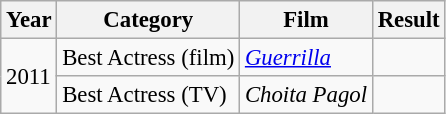<table class="wikitable" style="font-size: 95%;">
<tr>
<th>Year</th>
<th>Category</th>
<th>Film</th>
<th>Result</th>
</tr>
<tr>
<td rowspan="2">2011</td>
<td>Best Actress (film)</td>
<td><em><a href='#'>Guerrilla</a></em></td>
<td></td>
</tr>
<tr>
<td>Best Actress (TV)</td>
<td><em>Choita Pagol</em></td>
<td></td>
</tr>
</table>
